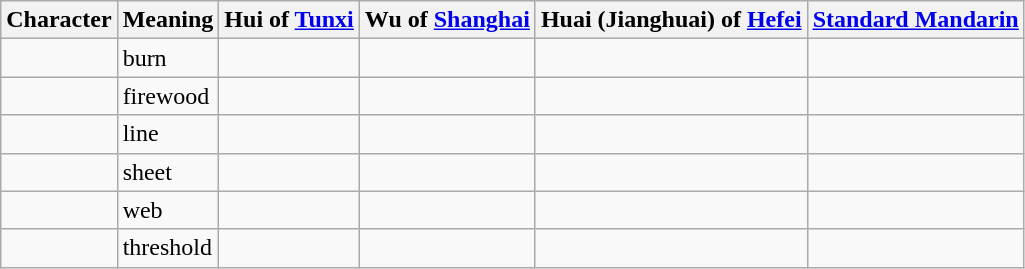<table class="wikitable">
<tr>
<th>Character</th>
<th>Meaning</th>
<th>Hui of <a href='#'>Tunxi</a></th>
<th>Wu of <a href='#'>Shanghai</a></th>
<th>Huai (Jianghuai) of <a href='#'>Hefei</a></th>
<th><a href='#'>Standard Mandarin</a></th>
</tr>
<tr>
<td></td>
<td>burn</td>
<td></td>
<td></td>
<td></td>
<td></td>
</tr>
<tr>
<td></td>
<td>firewood</td>
<td></td>
<td></td>
<td></td>
<td></td>
</tr>
<tr>
<td></td>
<td>line</td>
<td></td>
<td></td>
<td></td>
<td></td>
</tr>
<tr>
<td></td>
<td>sheet</td>
<td></td>
<td></td>
<td></td>
<td></td>
</tr>
<tr>
<td></td>
<td>web</td>
<td></td>
<td></td>
<td></td>
<td></td>
</tr>
<tr>
<td></td>
<td>threshold</td>
<td></td>
<td></td>
<td></td>
<td></td>
</tr>
</table>
